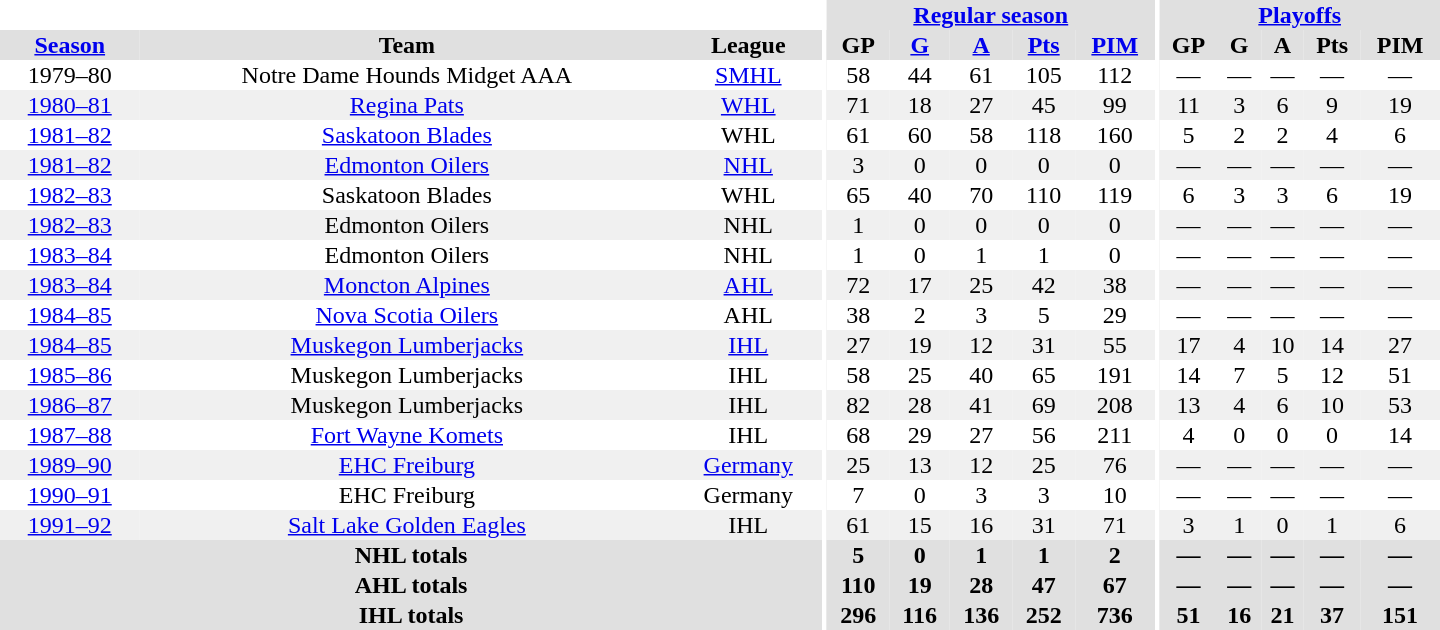<table border="0" cellpadding="1" cellspacing="0" style="text-align:center; width:60em">
<tr bgcolor="#e0e0e0">
<th colspan="3" bgcolor="#ffffff"></th>
<th rowspan="99" bgcolor="#ffffff"></th>
<th colspan="5"><a href='#'>Regular season</a></th>
<th rowspan="99" bgcolor="#ffffff"></th>
<th colspan="5"><a href='#'>Playoffs</a></th>
</tr>
<tr bgcolor="#e0e0e0">
<th><a href='#'>Season</a></th>
<th>Team</th>
<th>League</th>
<th>GP</th>
<th><a href='#'>G</a></th>
<th><a href='#'>A</a></th>
<th><a href='#'>Pts</a></th>
<th><a href='#'>PIM</a></th>
<th>GP</th>
<th>G</th>
<th>A</th>
<th>Pts</th>
<th>PIM</th>
</tr>
<tr>
<td>1979–80</td>
<td>Notre Dame Hounds Midget AAA</td>
<td><a href='#'>SMHL</a></td>
<td>58</td>
<td>44</td>
<td>61</td>
<td>105</td>
<td>112</td>
<td>—</td>
<td>—</td>
<td>—</td>
<td>—</td>
<td>—</td>
</tr>
<tr bgcolor="#f0f0f0">
<td><a href='#'>1980–81</a></td>
<td><a href='#'>Regina Pats</a></td>
<td><a href='#'>WHL</a></td>
<td>71</td>
<td>18</td>
<td>27</td>
<td>45</td>
<td>99</td>
<td>11</td>
<td>3</td>
<td>6</td>
<td>9</td>
<td>19</td>
</tr>
<tr>
<td><a href='#'>1981–82</a></td>
<td><a href='#'>Saskatoon Blades</a></td>
<td>WHL</td>
<td>61</td>
<td>60</td>
<td>58</td>
<td>118</td>
<td>160</td>
<td>5</td>
<td>2</td>
<td>2</td>
<td>4</td>
<td>6</td>
</tr>
<tr bgcolor="#f0f0f0">
<td><a href='#'>1981–82</a></td>
<td><a href='#'>Edmonton Oilers</a></td>
<td><a href='#'>NHL</a></td>
<td>3</td>
<td>0</td>
<td>0</td>
<td>0</td>
<td>0</td>
<td>—</td>
<td>—</td>
<td>—</td>
<td>—</td>
<td>—</td>
</tr>
<tr>
<td><a href='#'>1982–83</a></td>
<td>Saskatoon Blades</td>
<td>WHL</td>
<td>65</td>
<td>40</td>
<td>70</td>
<td>110</td>
<td>119</td>
<td>6</td>
<td>3</td>
<td>3</td>
<td>6</td>
<td>19</td>
</tr>
<tr bgcolor="#f0f0f0">
<td><a href='#'>1982–83</a></td>
<td>Edmonton Oilers</td>
<td>NHL</td>
<td>1</td>
<td>0</td>
<td>0</td>
<td>0</td>
<td>0</td>
<td>—</td>
<td>—</td>
<td>—</td>
<td>—</td>
<td>—</td>
</tr>
<tr>
<td><a href='#'>1983–84</a></td>
<td>Edmonton Oilers</td>
<td>NHL</td>
<td>1</td>
<td>0</td>
<td>1</td>
<td>1</td>
<td>0</td>
<td>—</td>
<td>—</td>
<td>—</td>
<td>—</td>
<td>—</td>
</tr>
<tr bgcolor="#f0f0f0">
<td><a href='#'>1983–84</a></td>
<td><a href='#'>Moncton Alpines</a></td>
<td><a href='#'>AHL</a></td>
<td>72</td>
<td>17</td>
<td>25</td>
<td>42</td>
<td>38</td>
<td>—</td>
<td>—</td>
<td>—</td>
<td>—</td>
<td>—</td>
</tr>
<tr>
<td><a href='#'>1984–85</a></td>
<td><a href='#'>Nova Scotia Oilers</a></td>
<td>AHL</td>
<td>38</td>
<td>2</td>
<td>3</td>
<td>5</td>
<td>29</td>
<td>—</td>
<td>—</td>
<td>—</td>
<td>—</td>
<td>—</td>
</tr>
<tr bgcolor="#f0f0f0">
<td><a href='#'>1984–85</a></td>
<td><a href='#'>Muskegon Lumberjacks</a></td>
<td><a href='#'>IHL</a></td>
<td>27</td>
<td>19</td>
<td>12</td>
<td>31</td>
<td>55</td>
<td>17</td>
<td>4</td>
<td>10</td>
<td>14</td>
<td>27</td>
</tr>
<tr>
<td><a href='#'>1985–86</a></td>
<td>Muskegon Lumberjacks</td>
<td>IHL</td>
<td>58</td>
<td>25</td>
<td>40</td>
<td>65</td>
<td>191</td>
<td>14</td>
<td>7</td>
<td>5</td>
<td>12</td>
<td>51</td>
</tr>
<tr bgcolor="#f0f0f0">
<td><a href='#'>1986–87</a></td>
<td>Muskegon Lumberjacks</td>
<td>IHL</td>
<td>82</td>
<td>28</td>
<td>41</td>
<td>69</td>
<td>208</td>
<td>13</td>
<td>4</td>
<td>6</td>
<td>10</td>
<td>53</td>
</tr>
<tr>
<td><a href='#'>1987–88</a></td>
<td><a href='#'>Fort Wayne Komets</a></td>
<td>IHL</td>
<td>68</td>
<td>29</td>
<td>27</td>
<td>56</td>
<td>211</td>
<td>4</td>
<td>0</td>
<td>0</td>
<td>0</td>
<td>14</td>
</tr>
<tr bgcolor="#f0f0f0">
<td><a href='#'>1989–90</a></td>
<td><a href='#'>EHC Freiburg</a></td>
<td><a href='#'>Germany</a></td>
<td>25</td>
<td>13</td>
<td>12</td>
<td>25</td>
<td>76</td>
<td>—</td>
<td>—</td>
<td>—</td>
<td>—</td>
<td>—</td>
</tr>
<tr>
<td><a href='#'>1990–91</a></td>
<td>EHC Freiburg</td>
<td>Germany</td>
<td>7</td>
<td>0</td>
<td>3</td>
<td>3</td>
<td>10</td>
<td>—</td>
<td>—</td>
<td>—</td>
<td>—</td>
<td>—</td>
</tr>
<tr bgcolor="#f0f0f0">
<td><a href='#'>1991–92</a></td>
<td><a href='#'>Salt Lake Golden Eagles</a></td>
<td>IHL</td>
<td>61</td>
<td>15</td>
<td>16</td>
<td>31</td>
<td>71</td>
<td>3</td>
<td>1</td>
<td>0</td>
<td>1</td>
<td>6</td>
</tr>
<tr>
</tr>
<tr ALIGN="center" bgcolor="#e0e0e0">
<th colspan="3">NHL totals</th>
<th ALIGN="center">5</th>
<th ALIGN="center">0</th>
<th ALIGN="center">1</th>
<th ALIGN="center">1</th>
<th ALIGN="center">2</th>
<th ALIGN="center">—</th>
<th ALIGN="center">—</th>
<th ALIGN="center">—</th>
<th ALIGN="center">—</th>
<th ALIGN="center">—</th>
</tr>
<tr>
</tr>
<tr ALIGN="center" bgcolor="#e0e0e0">
<th colspan="3">AHL totals</th>
<th ALIGN="center">110</th>
<th ALIGN="center">19</th>
<th ALIGN="center">28</th>
<th ALIGN="center">47</th>
<th ALIGN="center">67</th>
<th ALIGN="center">—</th>
<th ALIGN="center">—</th>
<th ALIGN="center">—</th>
<th ALIGN="center">—</th>
<th ALIGN="center">—</th>
</tr>
<tr>
</tr>
<tr ALIGN="center" bgcolor="#e0e0e0">
<th colspan="3">IHL totals</th>
<th ALIGN="center">296</th>
<th ALIGN="center">116</th>
<th ALIGN="center">136</th>
<th ALIGN="center">252</th>
<th ALIGN="center">736</th>
<th ALIGN="center">51</th>
<th ALIGN="center">16</th>
<th ALIGN="center">21</th>
<th ALIGN="center">37</th>
<th ALIGN="center">151</th>
</tr>
</table>
